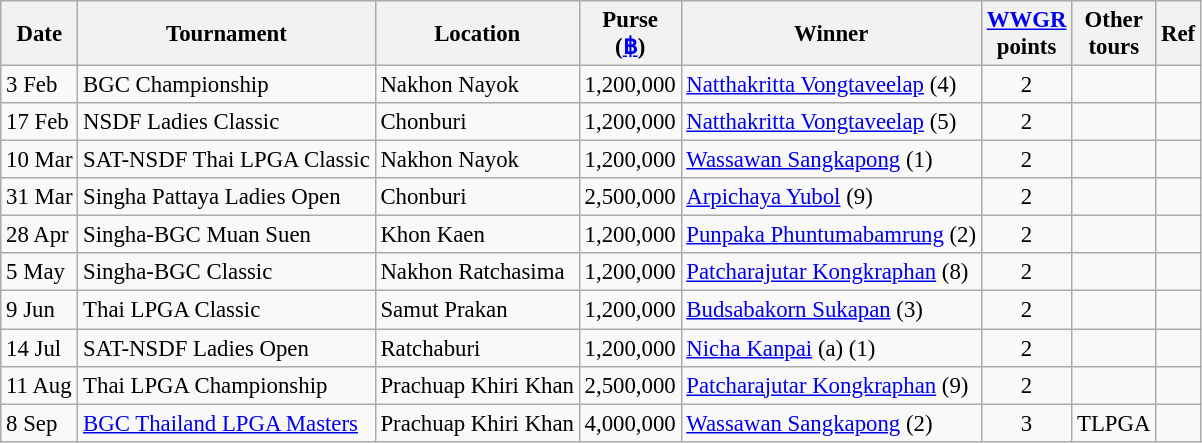<table class="wikitable" style="font-size:95%;">
<tr>
<th>Date</th>
<th>Tournament</th>
<th>Location</th>
<th>Purse<br>(<a href='#'>฿</a>)</th>
<th>Winner</th>
<th><a href='#'>WWGR</a><br>points</th>
<th>Other<br>tours</th>
<th>Ref</th>
</tr>
<tr>
<td>3 Feb</td>
<td>BGC Championship</td>
<td>Nakhon Nayok</td>
<td>1,200,000</td>
<td> <a href='#'>Natthakritta Vongtaveelap</a> (4)</td>
<td align=center>2</td>
<td></td>
<td></td>
</tr>
<tr>
<td>17 Feb</td>
<td>NSDF Ladies Classic</td>
<td>Chonburi</td>
<td>1,200,000</td>
<td> <a href='#'>Natthakritta Vongtaveelap</a> (5)</td>
<td align=center>2</td>
<td></td>
<td></td>
</tr>
<tr>
<td>10 Mar</td>
<td>SAT-NSDF Thai LPGA Classic</td>
<td>Nakhon Nayok</td>
<td>1,200,000</td>
<td> <a href='#'>Wassawan Sangkapong</a> (1)</td>
<td align=center>2</td>
<td></td>
<td></td>
</tr>
<tr>
<td>31 Mar</td>
<td>Singha Pattaya Ladies Open</td>
<td>Chonburi</td>
<td>2,500,000</td>
<td> <a href='#'>Arpichaya Yubol</a> (9)</td>
<td align=center>2</td>
<td></td>
<td></td>
</tr>
<tr>
<td>28 Apr</td>
<td>Singha-BGC Muan Suen</td>
<td>Khon Kaen</td>
<td>1,200,000</td>
<td> <a href='#'>Punpaka Phuntumabamrung</a> (2)</td>
<td align=center>2</td>
<td></td>
<td></td>
</tr>
<tr>
<td>5 May</td>
<td>Singha-BGC Classic</td>
<td>Nakhon Ratchasima</td>
<td>1,200,000</td>
<td> <a href='#'>Patcharajutar Kongkraphan</a> (8)</td>
<td align=center>2</td>
<td></td>
<td></td>
</tr>
<tr>
<td>9 Jun</td>
<td>Thai LPGA Classic</td>
<td>Samut Prakan</td>
<td>1,200,000</td>
<td> <a href='#'>Budsabakorn Sukapan</a> (3)</td>
<td align=center>2</td>
<td></td>
<td></td>
</tr>
<tr>
<td>14 Jul</td>
<td>SAT-NSDF Ladies Open</td>
<td>Ratchaburi</td>
<td>1,200,000</td>
<td> <a href='#'>Nicha Kanpai</a> (a) (1)</td>
<td align=center>2</td>
<td></td>
<td></td>
</tr>
<tr>
<td>11 Aug</td>
<td>Thai LPGA Championship</td>
<td>Prachuap Khiri Khan</td>
<td>2,500,000</td>
<td> <a href='#'>Patcharajutar Kongkraphan</a> (9)</td>
<td align=center>2</td>
<td></td>
<td></td>
</tr>
<tr>
<td>8 Sep</td>
<td><a href='#'>BGC Thailand LPGA Masters</a></td>
<td>Prachuap Khiri Khan</td>
<td>4,000,000</td>
<td> <a href='#'>Wassawan Sangkapong</a> (2)</td>
<td align=center>3</td>
<td>TLPGA</td>
<td></td>
</tr>
</table>
